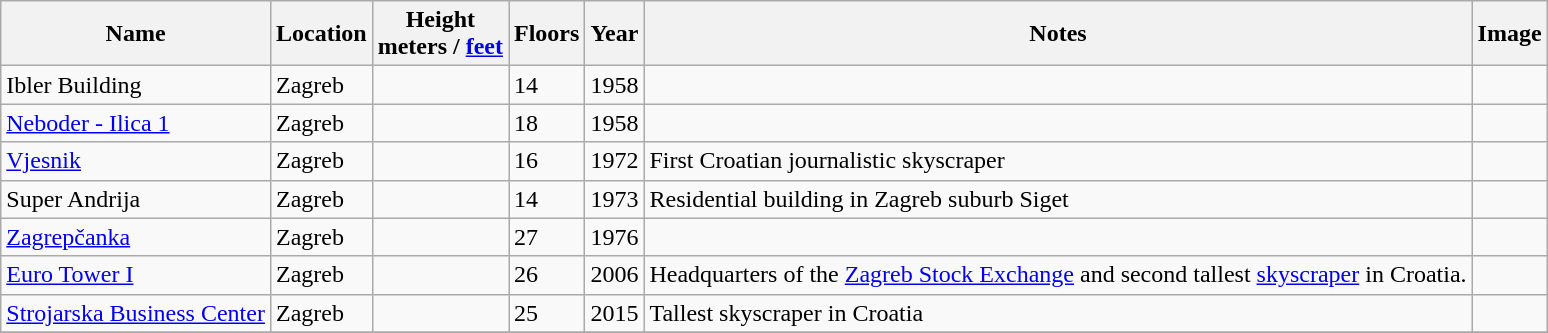<table class="wikitable sortable">
<tr>
<th>Name</th>
<th>Location</th>
<th>Height<br>meters / <a href='#'>feet</a></th>
<th>Floors</th>
<th>Year</th>
<th>Notes</th>
<th class="unsortable">Image</th>
</tr>
<tr>
<td>Ibler Building</td>
<td>Zagreb</td>
<td></td>
<td>14</td>
<td>1958</td>
<td></td>
<td></td>
</tr>
<tr>
<td><a href='#'>Neboder - Ilica 1</a></td>
<td>Zagreb</td>
<td></td>
<td>18</td>
<td>1958</td>
<td></td>
<td></td>
</tr>
<tr>
<td><a href='#'>Vjesnik</a></td>
<td>Zagreb</td>
<td></td>
<td>16</td>
<td>1972</td>
<td>First Croatian journalistic skyscraper</td>
<td></td>
</tr>
<tr>
<td>Super Andrija</td>
<td>Zagreb</td>
<td></td>
<td>14</td>
<td>1973</td>
<td>Residential building in Zagreb suburb Siget</td>
<td></td>
</tr>
<tr>
<td><a href='#'>Zagrepčanka</a></td>
<td>Zagreb</td>
<td></td>
<td>27</td>
<td>1976</td>
<td></td>
<td></td>
</tr>
<tr>
<td><a href='#'>Euro Tower I</a></td>
<td>Zagreb</td>
<td></td>
<td>26</td>
<td>2006</td>
<td>Headquarters of the <a href='#'>Zagreb Stock Exchange</a> and second tallest <a href='#'>skyscraper</a> in Croatia.</td>
<td></td>
</tr>
<tr>
<td><a href='#'>Strojarska Business Center</a></td>
<td>Zagreb</td>
<td></td>
<td>25</td>
<td>2015</td>
<td>Tallest skyscraper in Croatia</td>
<td></td>
</tr>
<tr>
</tr>
</table>
